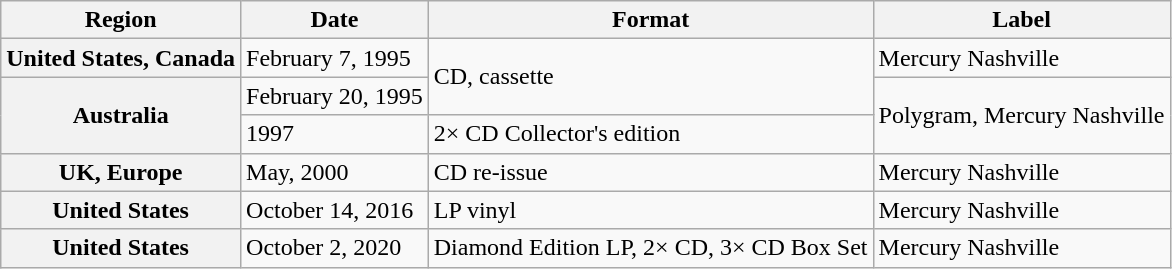<table class="wikitable sortable plainrowheaders">
<tr>
<th>Region</th>
<th>Date</th>
<th>Format</th>
<th>Label</th>
</tr>
<tr>
<th scope="row">United States, Canada</th>
<td>February 7, 1995</td>
<td rowspan=2">CD, cassette</td>
<td>Mercury Nashville</td>
</tr>
<tr>
<th scope="row" rowspan="2">Australia</th>
<td>February 20, 1995</td>
<td rowspan="2">Polygram, Mercury Nashville</td>
</tr>
<tr>
<td>1997</td>
<td>2× CD Collector's edition</td>
</tr>
<tr>
<th scope="row">UK, Europe</th>
<td>May, 2000</td>
<td>CD re-issue</td>
<td>Mercury Nashville</td>
</tr>
<tr>
<th scope="row">United States</th>
<td>October 14, 2016</td>
<td>LP vinyl</td>
<td>Mercury Nashville</td>
</tr>
<tr>
<th scope="row">United States</th>
<td>October 2, 2020</td>
<td>Diamond Edition LP, 2× CD, 3× CD Box Set</td>
<td>Mercury Nashville</td>
</tr>
</table>
